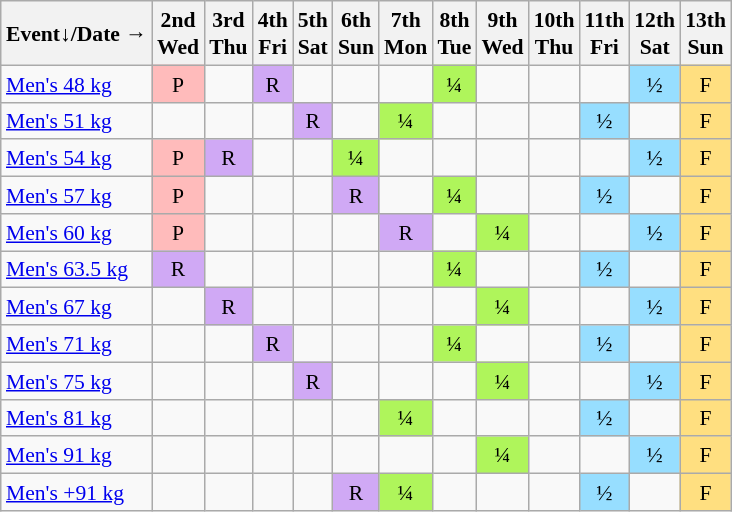<table class="wikitable" style="margin:0.5em auto; font-size:90%; line-height:1.25em; text-align:center;">
<tr>
<th>Event↓/Date →</th>
<th>2nd<br>Wed</th>
<th>3rd<br>Thu</th>
<th>4th<br>Fri</th>
<th>5th<br>Sat</th>
<th>6th<br>Sun</th>
<th>7th<br>Mon</th>
<th>8th<br>Tue</th>
<th>9th<br>Wed</th>
<th>10th<br>Thu</th>
<th>11th<br>Fri</th>
<th>12th<br>Sat</th>
<th>13th<br>Sun</th>
</tr>
<tr>
<td align="left"><a href='#'>Men's 48 kg</a></td>
<td bgcolor="#FFBBBB">P</td>
<td></td>
<td bgcolor="#D0A9F5">R</td>
<td></td>
<td></td>
<td></td>
<td bgcolor="#AFF55B">¼</td>
<td></td>
<td></td>
<td></td>
<td bgcolor="#97DEFF">½</td>
<td bgcolor="#FFDF80">F</td>
</tr>
<tr>
<td align="left"><a href='#'>Men's 51 kg</a></td>
<td></td>
<td></td>
<td></td>
<td bgcolor="#D0A9F5">R</td>
<td></td>
<td bgcolor="#AFF55B">¼</td>
<td></td>
<td></td>
<td></td>
<td bgcolor="#97DEFF">½</td>
<td></td>
<td bgcolor="#FFDF80">F</td>
</tr>
<tr>
<td align="left"><a href='#'>Men's 54 kg</a></td>
<td bgcolor="#FFBBBB">P</td>
<td bgcolor="#D0A9F5">R</td>
<td></td>
<td></td>
<td bgcolor="#AFF55B">¼</td>
<td></td>
<td></td>
<td></td>
<td></td>
<td></td>
<td bgcolor="#97DEFF">½</td>
<td bgcolor="#FFDF80">F</td>
</tr>
<tr>
<td align="left"><a href='#'>Men's 57 kg</a></td>
<td bgcolor="#FFBBBB">P</td>
<td></td>
<td></td>
<td></td>
<td bgcolor="#D0A9F5">R</td>
<td></td>
<td bgcolor="#AFF55B">¼</td>
<td></td>
<td></td>
<td bgcolor="#97DEFF">½</td>
<td></td>
<td bgcolor="#FFDF80">F</td>
</tr>
<tr>
<td align="left"><a href='#'>Men's 60 kg</a></td>
<td bgcolor="#FFBBBB">P</td>
<td></td>
<td></td>
<td></td>
<td></td>
<td bgcolor="#D0A9F5">R</td>
<td></td>
<td bgcolor="#AFF55B">¼</td>
<td></td>
<td></td>
<td bgcolor="#97DEFF">½</td>
<td bgcolor="#FFDF80">F</td>
</tr>
<tr>
<td align="left"><a href='#'>Men's 63.5 kg</a></td>
<td bgcolor="#D0A9F5">R</td>
<td></td>
<td></td>
<td></td>
<td></td>
<td></td>
<td bgcolor="#AFF55B">¼</td>
<td></td>
<td></td>
<td bgcolor="#97DEFF">½</td>
<td></td>
<td bgcolor="#FFDF80">F</td>
</tr>
<tr>
<td align="left"><a href='#'>Men's 67 kg</a></td>
<td></td>
<td bgcolor="#D0A9F5">R</td>
<td></td>
<td></td>
<td></td>
<td></td>
<td></td>
<td bgcolor="#AFF55B">¼</td>
<td></td>
<td></td>
<td bgcolor="#97DEFF">½</td>
<td bgcolor="#FFDF80">F</td>
</tr>
<tr>
<td align="left"><a href='#'>Men's 71 kg</a></td>
<td></td>
<td></td>
<td bgcolor="#D0A9F5">R</td>
<td></td>
<td></td>
<td></td>
<td bgcolor="#AFF55B">¼</td>
<td></td>
<td></td>
<td bgcolor="#97DEFF">½</td>
<td></td>
<td bgcolor="#FFDF80">F</td>
</tr>
<tr>
<td align="left"><a href='#'>Men's 75 kg</a></td>
<td></td>
<td></td>
<td></td>
<td bgcolor="#D0A9F5">R</td>
<td></td>
<td></td>
<td></td>
<td bgcolor="#AFF55B">¼</td>
<td></td>
<td></td>
<td bgcolor="#97DEFF">½</td>
<td bgcolor="#FFDF80">F</td>
</tr>
<tr>
<td align="left"><a href='#'>Men's 81 kg</a></td>
<td></td>
<td></td>
<td></td>
<td></td>
<td></td>
<td bgcolor="#AFF55B">¼</td>
<td></td>
<td></td>
<td></td>
<td bgcolor="#97DEFF">½</td>
<td></td>
<td bgcolor="#FFDF80">F</td>
</tr>
<tr>
<td align="left"><a href='#'>Men's 91 kg</a></td>
<td></td>
<td></td>
<td></td>
<td></td>
<td></td>
<td></td>
<td></td>
<td bgcolor="#AFF55B">¼</td>
<td></td>
<td></td>
<td bgcolor="#97DEFF">½</td>
<td bgcolor="#FFDF80">F</td>
</tr>
<tr>
<td align="left"><a href='#'>Men's +91 kg</a></td>
<td></td>
<td></td>
<td></td>
<td></td>
<td bgcolor="#D0A9F5">R</td>
<td bgcolor="#AFF55B">¼</td>
<td></td>
<td></td>
<td></td>
<td bgcolor="#97DEFF">½</td>
<td></td>
<td bgcolor="#FFDF80">F</td>
</tr>
</table>
